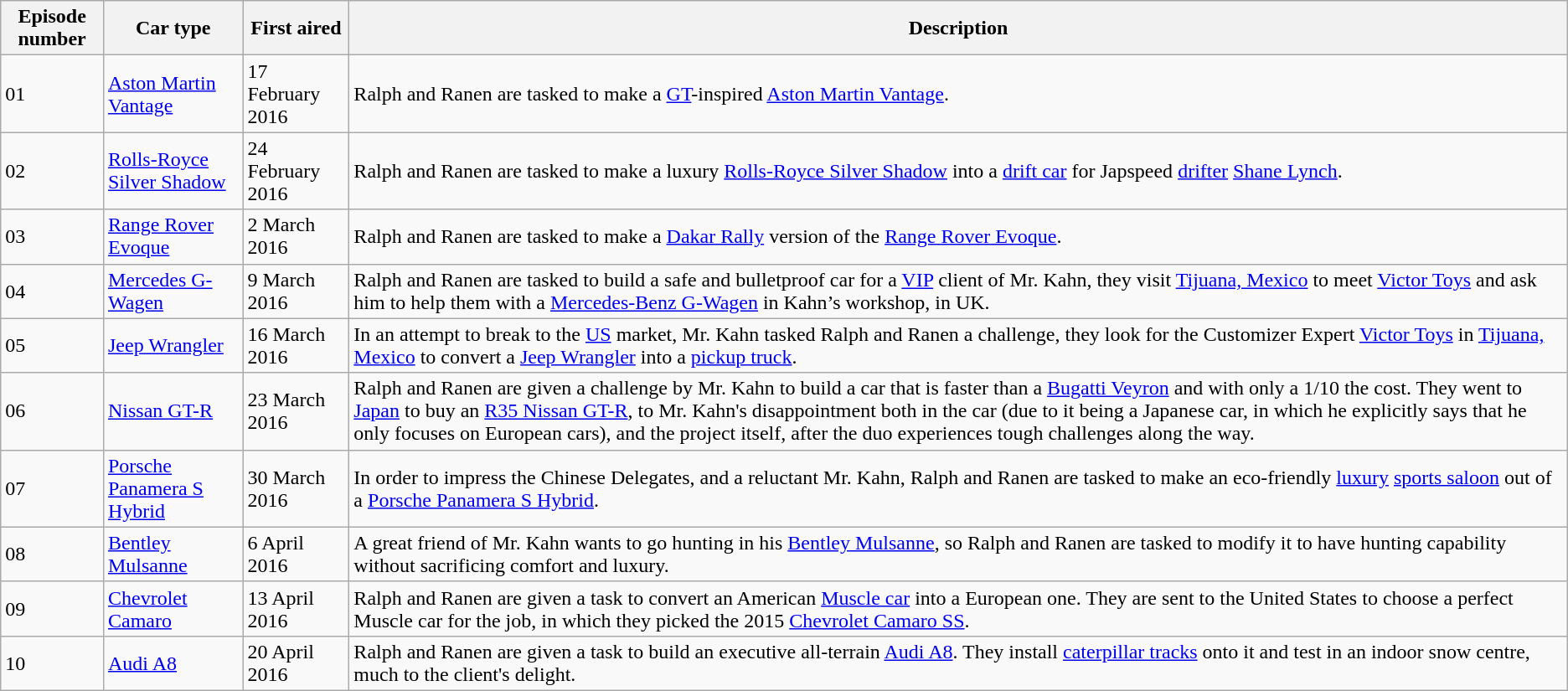<table class="wikitable">
<tr>
<th>Episode number</th>
<th>Car type</th>
<th>First aired</th>
<th>Description</th>
</tr>
<tr>
<td>01</td>
<td><a href='#'>Aston Martin Vantage</a></td>
<td>17 February 2016</td>
<td>Ralph and Ranen are tasked to make a <a href='#'>GT</a>-inspired <a href='#'>Aston Martin Vantage</a>.</td>
</tr>
<tr>
<td>02</td>
<td><a href='#'>Rolls-Royce Silver Shadow</a></td>
<td>24 February 2016</td>
<td>Ralph and Ranen are tasked to make a luxury <a href='#'>Rolls-Royce Silver Shadow</a> into a <a href='#'>drift car</a> for Japspeed <a href='#'>drifter</a> <a href='#'>Shane Lynch</a>.</td>
</tr>
<tr>
<td>03</td>
<td><a href='#'>Range Rover Evoque</a></td>
<td>2 March 2016</td>
<td>Ralph and Ranen are tasked to make a <a href='#'>Dakar Rally</a> version of the <a href='#'>Range Rover Evoque</a>.</td>
</tr>
<tr>
<td>04</td>
<td><a href='#'>Mercedes G-Wagen</a></td>
<td>9 March 2016</td>
<td>Ralph and Ranen are tasked to build a safe and bulletproof car for a <a href='#'>VIP</a> client of Mr. Kahn, they visit <a href='#'>Tijuana, Mexico</a> to meet <a href='#'>Victor Toys</a> and ask him to help them with a <a href='#'>Mercedes-Benz G-Wagen</a> in Kahn’s workshop, in UK.</td>
</tr>
<tr>
<td>05</td>
<td><a href='#'>Jeep Wrangler</a></td>
<td>16 March 2016</td>
<td>In an attempt to break to the <a href='#'>US</a> market, Mr. Kahn tasked Ralph and Ranen a challenge, they look for the Customizer Expert <a href='#'>Victor Toys</a> in <a href='#'>Tijuana, Mexico</a> to convert a <a href='#'>Jeep Wrangler</a> into a <a href='#'>pickup truck</a>.</td>
</tr>
<tr>
<td>06</td>
<td><a href='#'>Nissan GT-R</a></td>
<td>23 March 2016</td>
<td>Ralph and Ranen are given a challenge by Mr. Kahn to build a car that is faster than a <a href='#'>Bugatti Veyron</a> and with only a 1/10 the cost. They went to <a href='#'>Japan</a> to buy an <a href='#'>R35 Nissan GT-R</a>, to Mr. Kahn's disappointment both in the car (due to it being a Japanese car, in which he explicitly says that he only focuses on European cars), and the project itself, after the duo experiences tough challenges along the way.</td>
</tr>
<tr>
<td>07</td>
<td><a href='#'>Porsche Panamera S Hybrid</a></td>
<td>30 March 2016</td>
<td>In order to impress the Chinese Delegates, and a reluctant Mr. Kahn, Ralph and Ranen are tasked to make an eco-friendly <a href='#'>luxury</a> <a href='#'>sports saloon</a> out of a <a href='#'>Porsche Panamera S Hybrid</a>.</td>
</tr>
<tr>
<td>08</td>
<td><a href='#'>Bentley Mulsanne</a></td>
<td>6 April 2016</td>
<td>A great friend of Mr. Kahn wants to go hunting in his <a href='#'>Bentley Mulsanne</a>, so Ralph and Ranen are tasked to modify it to have hunting capability without sacrificing comfort and luxury.</td>
</tr>
<tr>
<td>09</td>
<td><a href='#'>Chevrolet Camaro</a></td>
<td>13 April 2016</td>
<td>Ralph and Ranen are given a task to convert an American <a href='#'>Muscle car</a> into a European one. They are sent to the United States to choose a perfect Muscle car for the job, in which they picked the 2015 <a href='#'>Chevrolet Camaro SS</a>.</td>
</tr>
<tr>
<td>10</td>
<td><a href='#'>Audi A8</a></td>
<td>20 April 2016</td>
<td>Ralph and Ranen are given a task to build an executive all-terrain <a href='#'>Audi A8</a>. They install <a href='#'>caterpillar tracks</a> onto it and test in an indoor snow centre, much to the client's delight.</td>
</tr>
</table>
